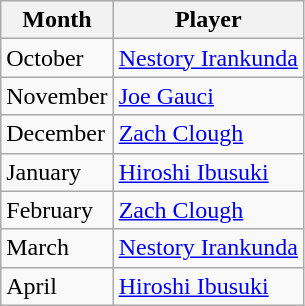<table class="wikitable sortable">
<tr>
<th>Month</th>
<th>Player</th>
</tr>
<tr>
<td>October</td>
<td> <a href='#'>Nestory Irankunda</a></td>
</tr>
<tr>
<td>November</td>
<td> <a href='#'>Joe Gauci</a></td>
</tr>
<tr>
<td>December</td>
<td> <a href='#'>Zach Clough</a></td>
</tr>
<tr>
<td>January</td>
<td> <a href='#'>Hiroshi Ibusuki</a></td>
</tr>
<tr>
<td>February</td>
<td> <a href='#'>Zach Clough</a></td>
</tr>
<tr>
<td>March</td>
<td> <a href='#'>Nestory Irankunda</a></td>
</tr>
<tr>
<td>April</td>
<td> <a href='#'>Hiroshi Ibusuki</a></td>
</tr>
</table>
